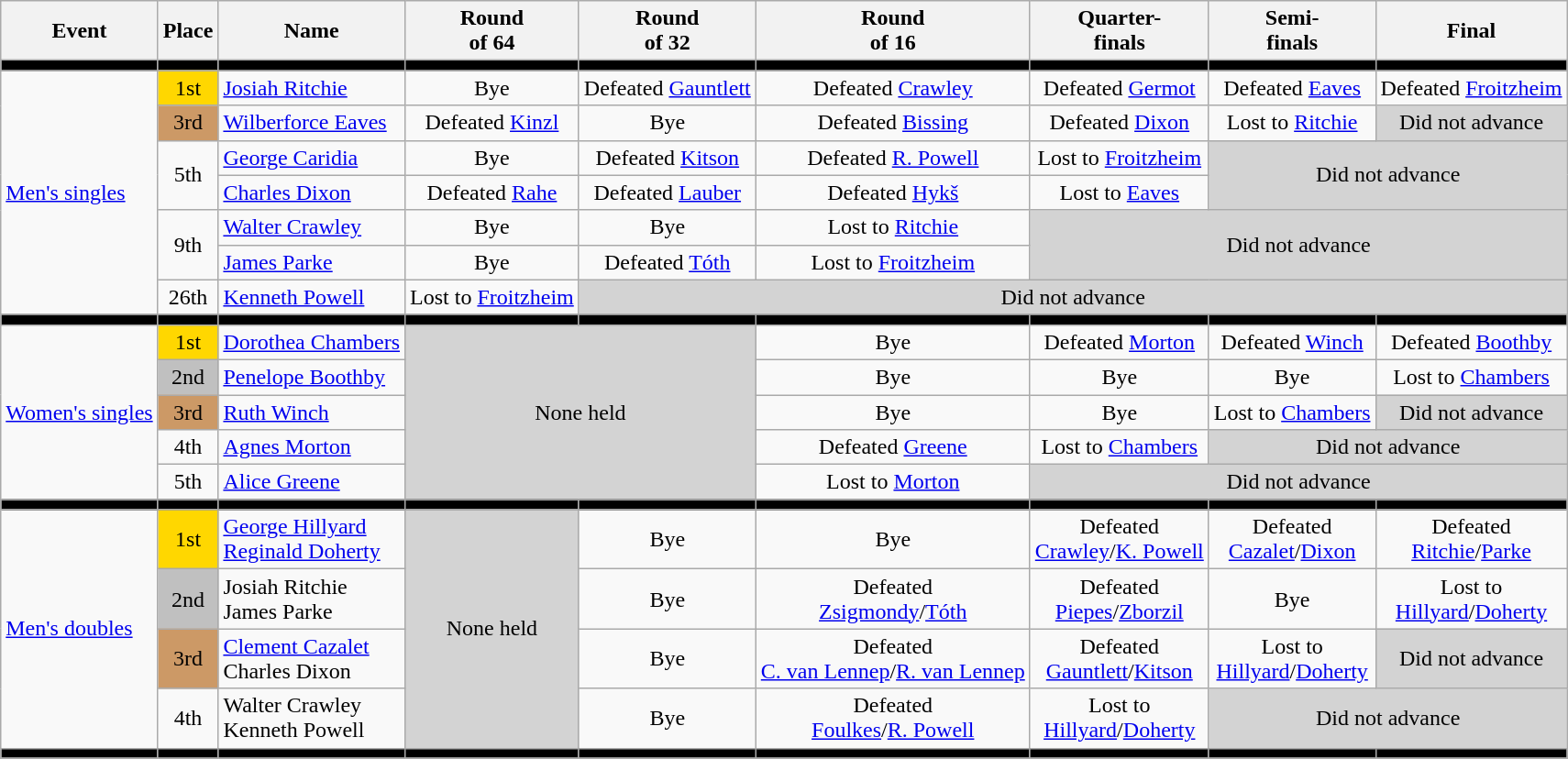<table class=wikitable>
<tr>
<th>Event</th>
<th>Place</th>
<th>Name</th>
<th>Round <br> of 64</th>
<th>Round <br> of 32</th>
<th>Round <br> of 16</th>
<th>Quarter-<br>finals</th>
<th>Semi-<br>finals</th>
<th>Final</th>
</tr>
<tr bgcolor=black>
<td></td>
<td></td>
<td></td>
<td></td>
<td></td>
<td></td>
<td></td>
<td></td>
<td></td>
</tr>
<tr align=center>
<td rowspan=7 align=left><a href='#'>Men's singles</a></td>
<td bgcolor=gold>1st</td>
<td align=left><a href='#'>Josiah Ritchie</a></td>
<td>Bye</td>
<td>Defeated <a href='#'>Gauntlett</a></td>
<td>Defeated <a href='#'>Crawley</a></td>
<td>Defeated <a href='#'>Germot</a></td>
<td>Defeated <a href='#'>Eaves</a></td>
<td>Defeated <a href='#'>Froitzheim</a></td>
</tr>
<tr align=center>
<td bgcolor=cc9966>3rd</td>
<td align=left><a href='#'>Wilberforce Eaves</a></td>
<td>Defeated <a href='#'>Kinzl</a></td>
<td>Bye</td>
<td>Defeated <a href='#'>Bissing</a></td>
<td>Defeated <a href='#'>Dixon</a></td>
<td>Lost to <a href='#'>Ritchie</a></td>
<td bgcolor=lightgray>Did not advance</td>
</tr>
<tr align=center>
<td rowspan=2>5th</td>
<td align=left><a href='#'>George Caridia</a></td>
<td>Bye</td>
<td>Defeated <a href='#'>Kitson</a></td>
<td>Defeated <a href='#'>R. Powell</a></td>
<td>Lost to <a href='#'>Froitzheim</a></td>
<td colspan=2 rowspan=2 bgcolor=lightgray>Did not advance</td>
</tr>
<tr align=center>
<td align=left><a href='#'>Charles Dixon</a></td>
<td>Defeated <a href='#'>Rahe</a></td>
<td>Defeated <a href='#'>Lauber</a></td>
<td>Defeated <a href='#'>Hykš</a></td>
<td>Lost to <a href='#'>Eaves</a></td>
</tr>
<tr align=center>
<td rowspan=2>9th</td>
<td align=left><a href='#'>Walter Crawley</a></td>
<td>Bye</td>
<td>Bye</td>
<td>Lost to <a href='#'>Ritchie</a></td>
<td rowspan=2 colspan=3 bgcolor=lightgray>Did not advance</td>
</tr>
<tr align=center>
<td align=left><a href='#'>James Parke</a></td>
<td>Bye</td>
<td>Defeated <a href='#'>Tóth</a></td>
<td>Lost to <a href='#'>Froitzheim</a></td>
</tr>
<tr align=center>
<td>26th</td>
<td align=left><a href='#'>Kenneth Powell</a></td>
<td>Lost to <a href='#'>Froitzheim</a></td>
<td colspan=5 bgcolor=lightgray>Did not advance</td>
</tr>
<tr bgcolor=black>
<td></td>
<td></td>
<td></td>
<td></td>
<td></td>
<td></td>
<td></td>
<td></td>
<td></td>
</tr>
<tr align=center>
<td rowspan=5 align=left><a href='#'>Women's singles</a></td>
<td bgcolor=gold>1st</td>
<td align=left><a href='#'>Dorothea Chambers</a></td>
<td rowspan=5 colspan=2 bgcolor=lightgray>None held</td>
<td>Bye</td>
<td>Defeated <a href='#'>Morton</a></td>
<td>Defeated <a href='#'>Winch</a></td>
<td>Defeated <a href='#'>Boothby</a></td>
</tr>
<tr align=center>
<td bgcolor=silver>2nd</td>
<td align=left><a href='#'>Penelope Boothby</a></td>
<td>Bye</td>
<td>Bye</td>
<td>Bye</td>
<td>Lost to <a href='#'>Chambers</a></td>
</tr>
<tr align=center>
<td bgcolor=cc9966>3rd</td>
<td align=left><a href='#'>Ruth Winch</a></td>
<td>Bye</td>
<td>Bye</td>
<td>Lost to <a href='#'>Chambers</a></td>
<td bgcolor=lightgray>Did not advance</td>
</tr>
<tr align=center>
<td>4th</td>
<td align=left><a href='#'>Agnes Morton</a></td>
<td>Defeated <a href='#'>Greene</a></td>
<td>Lost to <a href='#'>Chambers</a></td>
<td colspan=2 bgcolor=lightgray>Did not advance</td>
</tr>
<tr align=center>
<td>5th</td>
<td align=left><a href='#'>Alice Greene</a></td>
<td>Lost to <a href='#'>Morton</a></td>
<td colspan=3 bgcolor=lightgray>Did not advance</td>
</tr>
<tr bgcolor=black>
<td></td>
<td></td>
<td></td>
<td></td>
<td></td>
<td></td>
<td></td>
<td></td>
<td></td>
</tr>
<tr align=center>
<td rowspan=4 align=left><a href='#'>Men's doubles</a></td>
<td bgcolor=gold>1st</td>
<td align=left><a href='#'>George Hillyard</a> <br> <a href='#'>Reginald Doherty</a></td>
<td rowspan=4 bgcolor=lightgray>None held</td>
<td>Bye</td>
<td>Bye</td>
<td>Defeated <br> <a href='#'>Crawley</a>/<a href='#'>K. Powell</a></td>
<td>Defeated <br> <a href='#'>Cazalet</a>/<a href='#'>Dixon</a></td>
<td>Defeated <br> <a href='#'>Ritchie</a>/<a href='#'>Parke</a></td>
</tr>
<tr align=center>
<td bgcolor=silver>2nd</td>
<td align=left>Josiah Ritchie <br> James Parke</td>
<td>Bye</td>
<td>Defeated <br> <a href='#'>Zsigmondy</a>/<a href='#'>Tóth</a></td>
<td>Defeated <br> <a href='#'>Piepes</a>/<a href='#'>Zborzil</a></td>
<td>Bye</td>
<td>Lost to <br> <a href='#'>Hillyard</a>/<a href='#'>Doherty</a></td>
</tr>
<tr align=center>
<td bgcolor=cc9966>3rd</td>
<td align=left><a href='#'>Clement Cazalet</a> <br> Charles Dixon</td>
<td>Bye</td>
<td>Defeated <br> <a href='#'>C. van Lennep</a>/<a href='#'>R. van Lennep</a></td>
<td>Defeated <br> <a href='#'>Gauntlett</a>/<a href='#'>Kitson</a></td>
<td>Lost to <br> <a href='#'>Hillyard</a>/<a href='#'>Doherty</a></td>
<td bgcolor=lightgray>Did not advance</td>
</tr>
<tr align=center>
<td>4th</td>
<td align=left>Walter Crawley <br> Kenneth Powell</td>
<td>Bye</td>
<td>Defeated <br> <a href='#'>Foulkes</a>/<a href='#'>R. Powell</a></td>
<td>Lost to <br> <a href='#'>Hillyard</a>/<a href='#'>Doherty</a></td>
<td colspan=2 bgcolor=lightgray>Did not advance</td>
</tr>
<tr bgcolor=black>
<td></td>
<td></td>
<td></td>
<td></td>
<td></td>
<td></td>
<td></td>
<td></td>
<td></td>
</tr>
</table>
